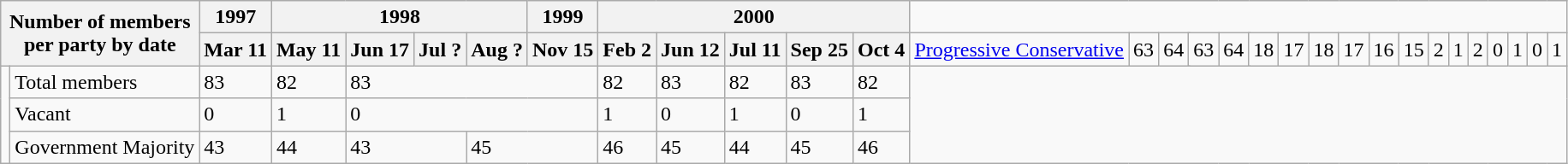<table class="wikitable">
<tr>
<th colspan=2 rowspan=2>Number of members<br>per party by date</th>
<th>1997</th>
<th colspan=4>1998</th>
<th>1999</th>
<th colspan=5>2000</th>
</tr>
<tr>
<th>Mar 11</th>
<th>May 11</th>
<th>Jun 17</th>
<th>Jul ?</th>
<th>Aug ?</th>
<th>Nov 15</th>
<th>Feb 2</th>
<th>Jun 12</th>
<th>Jul 11</th>
<th>Sep 25</th>
<th>Oct 4<br></th>
<td><a href='#'>Progressive Conservative</a></td>
<td colspan=4>63</td>
<td colspan=4>64</td>
<td>63</td>
<td colspan=2>64<br></td>
<td>18</td>
<td>17</td>
<td>18</td>
<td colspan=2>17</td>
<td colspan=5>16</td>
<td>15<br></td>
<td colspan=6>2</td>
<td>1</td>
<td colspan=4>2<br></td>
<td colspan=3>0</td>
<td>1</td>
<td>0</td>
<td colspan=6>1</td>
</tr>
<tr>
<td rowspan=3></td>
<td>Total members</td>
<td>83</td>
<td>82</td>
<td colspan=4>83</td>
<td>82</td>
<td>83</td>
<td>82</td>
<td>83</td>
<td>82</td>
</tr>
<tr>
<td>Vacant</td>
<td>0</td>
<td>1</td>
<td colspan=4>0</td>
<td>1</td>
<td>0</td>
<td>1</td>
<td>0</td>
<td>1</td>
</tr>
<tr>
<td>Government Majority</td>
<td>43</td>
<td>44</td>
<td colspan=2>43</td>
<td colspan=2>45</td>
<td>46</td>
<td>45</td>
<td>44</td>
<td>45</td>
<td>46</td>
</tr>
</table>
